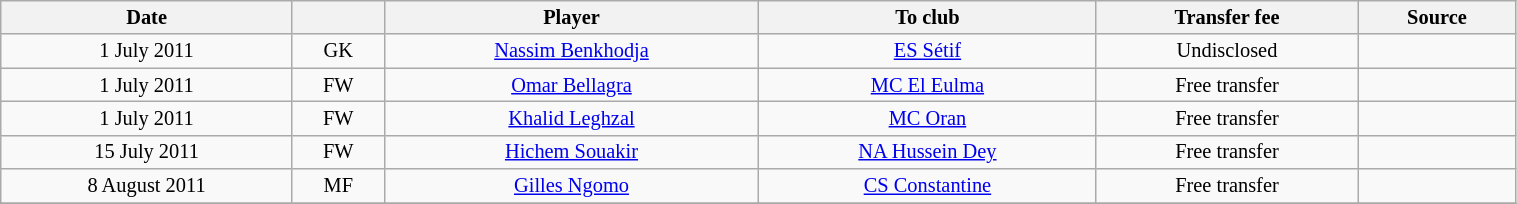<table class="wikitable sortable" style="width:80%; text-align:center; font-size:85%; text-align:centre;">
<tr>
<th>Date</th>
<th></th>
<th>Player</th>
<th>To club</th>
<th>Transfer fee</th>
<th>Source</th>
</tr>
<tr>
<td>1 July 2011</td>
<td>GK</td>
<td> <a href='#'>Nassim Benkhodja</a></td>
<td><a href='#'>ES Sétif</a></td>
<td>Undisclosed</td>
<td></td>
</tr>
<tr>
<td>1 July 2011</td>
<td>FW</td>
<td> <a href='#'>Omar Bellagra</a></td>
<td><a href='#'>MC El Eulma</a></td>
<td>Free transfer</td>
<td></td>
</tr>
<tr>
<td>1 July 2011</td>
<td>FW</td>
<td> <a href='#'>Khalid Leghzal</a></td>
<td><a href='#'>MC Oran</a></td>
<td>Free transfer</td>
<td></td>
</tr>
<tr>
<td>15 July 2011</td>
<td>FW</td>
<td> <a href='#'>Hichem Souakir</a></td>
<td><a href='#'>NA Hussein Dey</a></td>
<td>Free transfer</td>
<td></td>
</tr>
<tr>
<td>8 August 2011</td>
<td>MF</td>
<td> <a href='#'>Gilles Ngomo</a></td>
<td><a href='#'>CS Constantine</a></td>
<td>Free transfer</td>
<td></td>
</tr>
<tr>
</tr>
</table>
